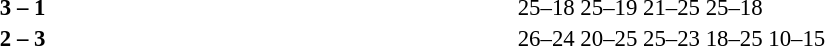<table width=100% cellspacing=1>
<tr>
<th width=20%></th>
<th width=12%></th>
<th width=20%></th>
<th width=33%></th>
<td></td>
</tr>
<tr style=font-size:95%>
<td align=right><strong></strong></td>
<td align=center><strong>3 – 1</strong></td>
<td></td>
<td>25–18 25–19 21–25 25–18</td>
<td></td>
</tr>
<tr style=font-size:95%>
<td align=right></td>
<td align=center><strong>2 – 3</strong></td>
<td><strong></strong></td>
<td>26–24 20–25 25–23 18–25 10–15</td>
</tr>
</table>
